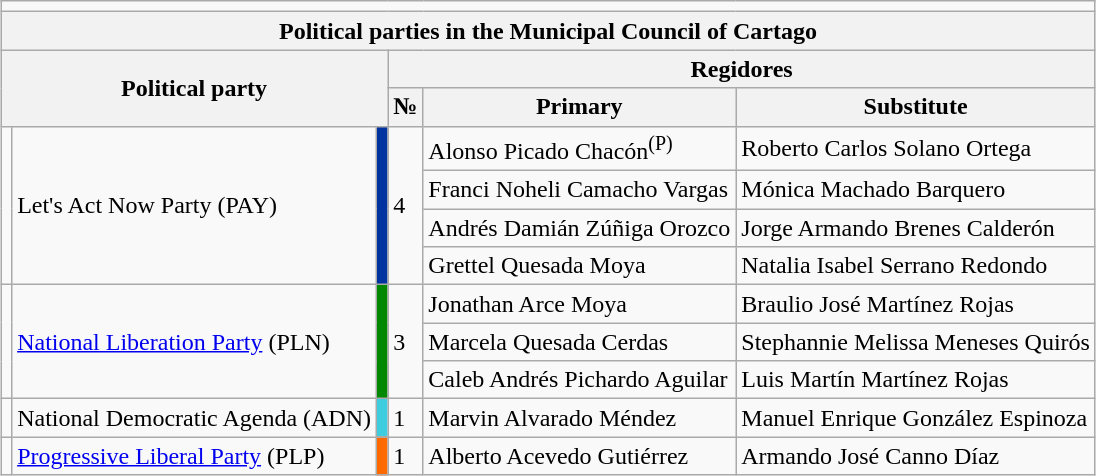<table class="wikitable" border="1" style="margin:auto;">
<tr>
<td colspan="6"></td>
</tr>
<tr>
<th colspan="6"><strong>Political parties in the Municipal Council of Cartago</strong></th>
</tr>
<tr ---->
<th colspan="3" rowspan="2">Political party</th>
<th colspan="3">Regidores</th>
</tr>
<tr>
<th>№</th>
<th>Primary</th>
<th>Substitute</th>
</tr>
<tr>
<td rowspan="4"></td>
<td rowspan="4">Let's Act Now Party (PAY)</td>
<td rowspan="4" bgcolor="#00339F"></td>
<td rowspan="4">4</td>
<td>Alonso Picado Chacón<sup>(P)</sup></td>
<td>Roberto Carlos Solano Ortega</td>
</tr>
<tr>
<td>Franci Noheli Camacho Vargas</td>
<td>Mónica Machado Barquero</td>
</tr>
<tr>
<td>Andrés Damián Zúñiga Orozco</td>
<td>Jorge Armando Brenes Calderón</td>
</tr>
<tr ---->
<td>Grettel Quesada Moya</td>
<td>Natalia Isabel Serrano Redondo</td>
</tr>
<tr>
<td rowspan="3"></td>
<td rowspan="3"><a href='#'>National Liberation Party</a> (PLN)</td>
<td rowspan="3" bgcolor="#008800"></td>
<td rowspan="3">3</td>
<td>Jonathan Arce Moya</td>
<td>Braulio José Martínez Rojas</td>
</tr>
<tr ---->
<td>Marcela Quesada Cerdas</td>
<td>Stephannie Melissa Meneses Quirós</td>
</tr>
<tr>
<td>Caleb Andrés Pichardo Aguilar</td>
<td>Luis Martín Martínez Rojas</td>
</tr>
<tr>
<td></td>
<td>National Democratic Agenda (ADN)</td>
<td bgcolor="#3ECCDF"></td>
<td>1</td>
<td>Marvin Alvarado Méndez</td>
<td>Manuel Enrique González Espinoza</td>
</tr>
<tr>
<td></td>
<td><a href='#'>Progressive Liberal Party</a> (PLP)</td>
<td bgcolor="#FE6900"></td>
<td>1</td>
<td>Alberto Acevedo Gutiérrez</td>
<td>Armando José Canno Díaz</td>
</tr>
</table>
